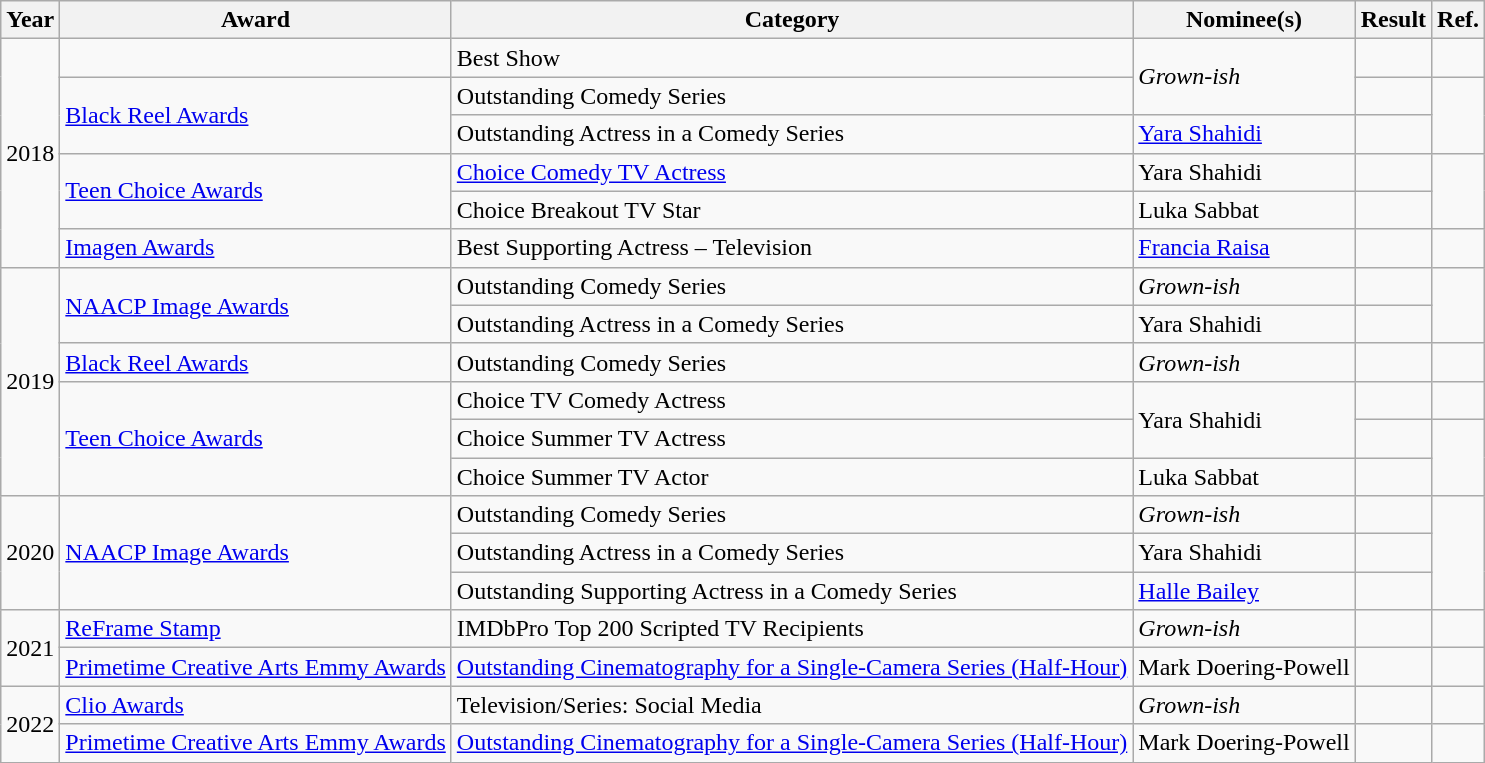<table class="wikitable">
<tr>
<th>Year</th>
<th>Award</th>
<th>Category</th>
<th>Nominee(s)</th>
<th>Result</th>
<th>Ref.</th>
</tr>
<tr>
<td rowspan="6">2018</td>
<td></td>
<td>Best Show</td>
<td rowspan="2"><em>Grown-ish</em></td>
<td></td>
<td align="center"></td>
</tr>
<tr>
<td rowspan="2"><a href='#'>Black Reel Awards</a></td>
<td>Outstanding Comedy Series</td>
<td></td>
<td rowspan="2" style="text-align:center;"></td>
</tr>
<tr>
<td>Outstanding Actress in a Comedy Series</td>
<td><a href='#'>Yara Shahidi</a></td>
<td></td>
</tr>
<tr>
<td rowspan="2"><a href='#'>Teen Choice Awards</a></td>
<td><a href='#'>Choice Comedy TV Actress</a></td>
<td>Yara Shahidi</td>
<td></td>
<td rowspan="2" align="center"></td>
</tr>
<tr>
<td>Choice Breakout TV Star</td>
<td>Luka Sabbat</td>
<td></td>
</tr>
<tr>
<td><a href='#'>Imagen Awards</a></td>
<td>Best Supporting Actress – Television</td>
<td><a href='#'>Francia Raisa</a></td>
<td></td>
<td style="text-align:center;"></td>
</tr>
<tr>
<td rowspan="6">2019</td>
<td rowspan="2"><a href='#'>NAACP Image Awards</a></td>
<td>Outstanding Comedy Series</td>
<td><em>Grown-ish</em></td>
<td></td>
<td rowspan="2" style="text-align:center;"></td>
</tr>
<tr>
<td>Outstanding Actress in a Comedy Series</td>
<td>Yara Shahidi</td>
<td></td>
</tr>
<tr>
<td><a href='#'>Black Reel Awards</a></td>
<td>Outstanding Comedy Series</td>
<td><em>Grown-ish</em></td>
<td></td>
<td style="text-align:center;"></td>
</tr>
<tr>
<td rowspan=3><a href='#'>Teen Choice Awards</a></td>
<td>Choice TV Comedy Actress</td>
<td rowspan="2">Yara Shahidi</td>
<td></td>
<td style="text-align:center;"></td>
</tr>
<tr>
<td>Choice Summer TV Actress</td>
<td></td>
<td rowspan="2" align="center"></td>
</tr>
<tr>
<td>Choice Summer TV Actor</td>
<td>Luka Sabbat</td>
<td></td>
</tr>
<tr>
<td rowspan=3>2020</td>
<td rowspan=3><a href='#'>NAACP Image Awards</a></td>
<td>Outstanding Comedy Series</td>
<td><em>Grown-ish</em></td>
<td></td>
<td rowspan="3" align="center"></td>
</tr>
<tr>
<td>Outstanding Actress in a Comedy Series</td>
<td>Yara Shahidi</td>
<td></td>
</tr>
<tr>
<td>Outstanding Supporting Actress in a Comedy Series</td>
<td><a href='#'>Halle Bailey</a></td>
<td></td>
</tr>
<tr>
<td rowspan="2">2021</td>
<td><a href='#'>ReFrame Stamp</a></td>
<td>IMDbPro Top 200 Scripted TV Recipients</td>
<td><em>Grown-ish</em></td>
<td></td>
<td style="text-align:center;"></td>
</tr>
<tr>
<td><a href='#'>Primetime Creative Arts Emmy Awards</a></td>
<td><a href='#'>Outstanding Cinematography for a Single-Camera Series (Half-Hour)</a></td>
<td>Mark Doering-Powell </td>
<td></td>
<td style="text-align:center;"></td>
</tr>
<tr>
<td rowspan="2">2022</td>
<td><a href='#'>Clio Awards</a></td>
<td>Television/Series: Social Media</td>
<td><em>Grown-ish</em></td>
<td></td>
<td style="text-align:center;"></td>
</tr>
<tr>
<td><a href='#'>Primetime Creative Arts Emmy Awards</a></td>
<td><a href='#'>Outstanding Cinematography for a Single-Camera Series (Half-Hour)</a></td>
<td>Mark Doering-Powell </td>
<td></td>
<td style="text-align:center;"></td>
</tr>
</table>
